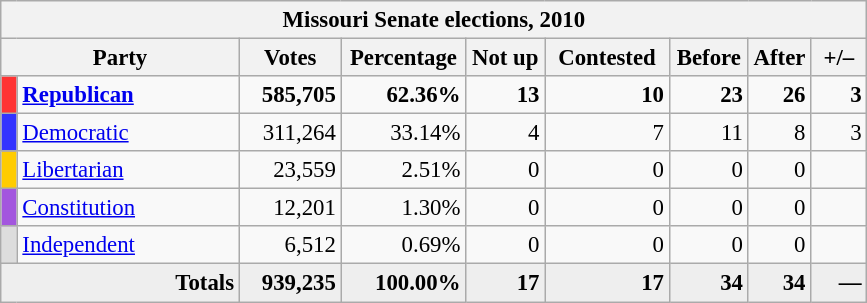<table class="wikitable" style="font-size:95%;">
<tr>
<th colspan="9">Missouri Senate elections, 2010</th>
</tr>
<tr>
<th colspan=2 style="width: 10em">Party</th>
<th style="width: 4em">Votes</th>
<th style="width: 5em">Percentage</th>
<th style="width: 3em">Not up</th>
<th style="width: 5em">Contested</th>
<th style="width: 3em">Before</th>
<th style="width: 1em">After</th>
<th style="width: 2em">+/–</th>
</tr>
<tr>
<th style="background-color:#FF3333; width: 3px"></th>
<td style="width: 130px"><strong><a href='#'>Republican</a></strong></td>
<td align="right"><strong>585,705</strong></td>
<td align="right"><strong>62.36%</strong></td>
<td align="right"><strong>13</strong></td>
<td align="right"><strong>10</strong></td>
<td align="right"><strong>23</strong></td>
<td align="right"><strong>26</strong></td>
<td align="right"><strong>3</strong></td>
</tr>
<tr>
<th style="background-color:#3333FF; width: 3px"></th>
<td style="width: 130px"><a href='#'>Democratic</a></td>
<td align="right">311,264</td>
<td align="right">33.14%</td>
<td align="right">4</td>
<td align="right">7</td>
<td align="right">11</td>
<td align="right">8</td>
<td align="right">3</td>
</tr>
<tr>
<th style="background-color:#FFCC00; width: 3px"></th>
<td style="width: 130px"><a href='#'>Libertarian</a></td>
<td align="right">23,559</td>
<td align="right">2.51%</td>
<td align="right">0</td>
<td align="right">0</td>
<td align="right">0</td>
<td align="right">0</td>
<td align="right"></td>
</tr>
<tr>
<th style="background-color:#A356DE; width: 3px"></th>
<td style="width: 130px"><a href='#'>Constitution</a></td>
<td align="right">12,201</td>
<td align="right">1.30%</td>
<td align="right">0</td>
<td align="right">0</td>
<td align="right">0</td>
<td align="right">0</td>
<td align="right"></td>
</tr>
<tr>
<th style="background-color:#DDDDDD; width: 3px"></th>
<td style="width: 130px"><a href='#'>Independent</a></td>
<td align="right">6,512</td>
<td align="right">0.69%</td>
<td align="right">0</td>
<td align="right">0</td>
<td align="right">0</td>
<td align="right">0</td>
<td align="right"></td>
</tr>
<tr bgcolor="#EEEEEE">
<td colspan="2" align="right"><strong>Totals</strong></td>
<td align="right"><strong>939,235</strong></td>
<td align="right"><strong>100.00%</strong></td>
<td align="right"><strong>17</strong></td>
<td align="right"><strong>17</strong></td>
<td align="right"><strong>34</strong></td>
<td align="right"><strong>34</strong></td>
<td align="right"><strong>—</strong></td>
</tr>
</table>
